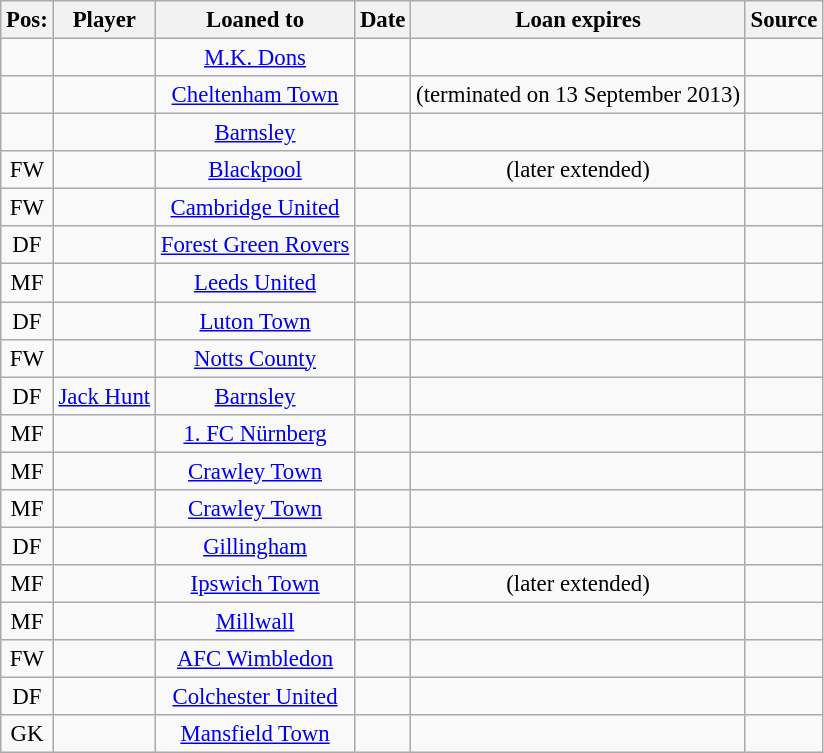<table class="wikitable sortable" style="text-align:center; font-size:95%;">
<tr>
<th>Pos:</th>
<th>Player</th>
<th>Loaned to</th>
<th>Date</th>
<th>Loan expires</th>
<th>Source</th>
</tr>
<tr>
<td style="text-align:center;"></td>
<td></td>
<td> <a href='#'>M.K. Dons</a></td>
<td></td>
<td></td>
<td></td>
</tr>
<tr>
<td style="text-align:center;"></td>
<td></td>
<td> <a href='#'>Cheltenham Town</a></td>
<td></td>
<td> (terminated on 13 September 2013)</td>
<td></td>
</tr>
<tr>
<td style="text-align:center;"></td>
<td></td>
<td> <a href='#'>Barnsley</a></td>
<td></td>
<td></td>
<td></td>
</tr>
<tr>
<td style="text-align:center;">FW</td>
<td></td>
<td> <a href='#'>Blackpool</a></td>
<td></td>
<td> (later extended)</td>
<td></td>
</tr>
<tr>
<td style="text-align:center;">FW</td>
<td></td>
<td> <a href='#'>Cambridge United</a></td>
<td></td>
<td></td>
<td></td>
</tr>
<tr>
<td style="text-align:center;">DF</td>
<td></td>
<td> <a href='#'>Forest Green Rovers</a></td>
<td></td>
<td></td>
<td></td>
</tr>
<tr>
<td style="text-align:center;">MF</td>
<td></td>
<td> <a href='#'>Leeds United</a></td>
<td></td>
<td></td>
<td></td>
</tr>
<tr>
<td style="text-align:center;">DF</td>
<td></td>
<td> <a href='#'>Luton Town</a></td>
<td></td>
<td></td>
<td></td>
</tr>
<tr>
<td style="text-align:center;">FW</td>
<td></td>
<td> <a href='#'>Notts County</a></td>
<td></td>
<td></td>
<td></td>
</tr>
<tr>
<td style="text-align:center;">DF</td>
<td> <a href='#'>Jack Hunt</a></td>
<td> <a href='#'>Barnsley</a></td>
<td></td>
<td></td>
<td></td>
</tr>
<tr>
<td style="text-align:center;">MF</td>
<td></td>
<td> <a href='#'>1. FC Nürnberg</a></td>
<td></td>
<td></td>
<td></td>
</tr>
<tr>
<td style="text-align:center;">MF</td>
<td></td>
<td> <a href='#'>Crawley Town</a></td>
<td></td>
<td></td>
<td></td>
</tr>
<tr>
<td style="text-align:center;">MF</td>
<td></td>
<td> <a href='#'>Crawley Town</a></td>
<td></td>
<td></td>
<td></td>
</tr>
<tr>
<td style="text-align:center;">DF</td>
<td></td>
<td> <a href='#'>Gillingham</a></td>
<td></td>
<td></td>
<td></td>
</tr>
<tr>
<td style="text-align:center;">MF</td>
<td></td>
<td> <a href='#'>Ipswich Town</a></td>
<td></td>
<td> (later extended)</td>
<td></td>
</tr>
<tr>
<td style="text-align:center;">MF</td>
<td></td>
<td> <a href='#'>Millwall</a></td>
<td></td>
<td></td>
<td></td>
</tr>
<tr>
<td style="text-align:center;">FW</td>
<td></td>
<td> <a href='#'>AFC Wimbledon</a></td>
<td></td>
<td></td>
<td></td>
</tr>
<tr>
<td style="text-align:center;">DF</td>
<td></td>
<td> <a href='#'>Colchester United</a></td>
<td></td>
<td></td>
<td></td>
</tr>
<tr>
<td style="text-align:center;">GK</td>
<td></td>
<td> <a href='#'>Mansfield Town</a></td>
<td></td>
<td></td>
<td></td>
</tr>
</table>
